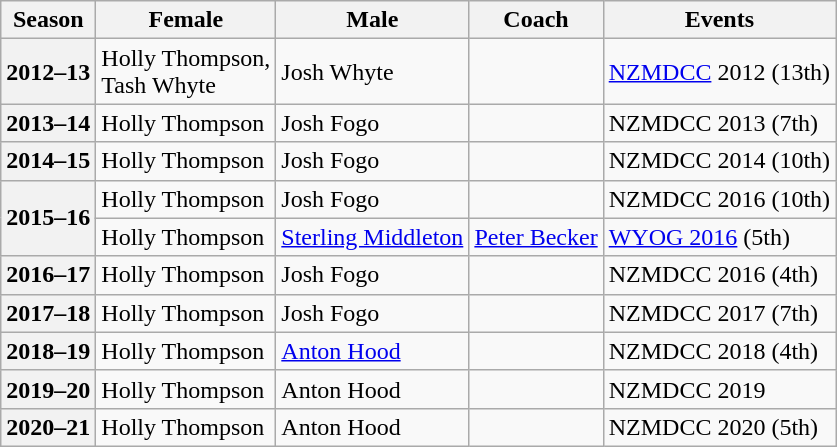<table class="wikitable">
<tr>
<th scope="col">Season</th>
<th scope="col">Female</th>
<th scope="col">Male</th>
<th scope="col">Coach</th>
<th scope="col">Events</th>
</tr>
<tr>
<th scope="row">2012–13</th>
<td>Holly Thompson,<br>Tash Whyte</td>
<td>Josh Whyte</td>
<td></td>
<td><a href='#'>NZMDCC</a> 2012 (13th)</td>
</tr>
<tr>
<th scope="row">2013–14</th>
<td>Holly Thompson</td>
<td>Josh Fogo</td>
<td></td>
<td>NZMDCC 2013 (7th)</td>
</tr>
<tr>
<th scope="row">2014–15</th>
<td>Holly Thompson</td>
<td>Josh Fogo</td>
<td></td>
<td>NZMDCC 2014 (10th)</td>
</tr>
<tr>
<th scope="row" rowspan="2">2015–16</th>
<td>Holly Thompson</td>
<td>Josh Fogo</td>
<td></td>
<td>NZMDCC 2016 (10th)</td>
</tr>
<tr>
<td> Holly Thompson</td>
<td> <a href='#'>Sterling Middleton</a></td>
<td><a href='#'>Peter Becker</a></td>
<td><a href='#'>WYOG 2016</a> (5th)</td>
</tr>
<tr>
<th scope="row">2016–17</th>
<td>Holly Thompson</td>
<td>Josh Fogo</td>
<td></td>
<td>NZMDCC 2016 (4th)</td>
</tr>
<tr>
<th scope="row">2017–18</th>
<td>Holly Thompson</td>
<td>Josh Fogo</td>
<td></td>
<td>NZMDCC 2017 (7th)</td>
</tr>
<tr>
<th scope="row">2018–19</th>
<td>Holly Thompson</td>
<td><a href='#'>Anton Hood</a></td>
<td></td>
<td>NZMDCC 2018 (4th)</td>
</tr>
<tr>
<th scope="row">2019–20</th>
<td>Holly Thompson</td>
<td>Anton Hood</td>
<td></td>
<td>NZMDCC 2019 </td>
</tr>
<tr>
<th scope="row">2020–21</th>
<td>Holly Thompson</td>
<td>Anton Hood</td>
<td></td>
<td>NZMDCC 2020 (5th)</td>
</tr>
</table>
